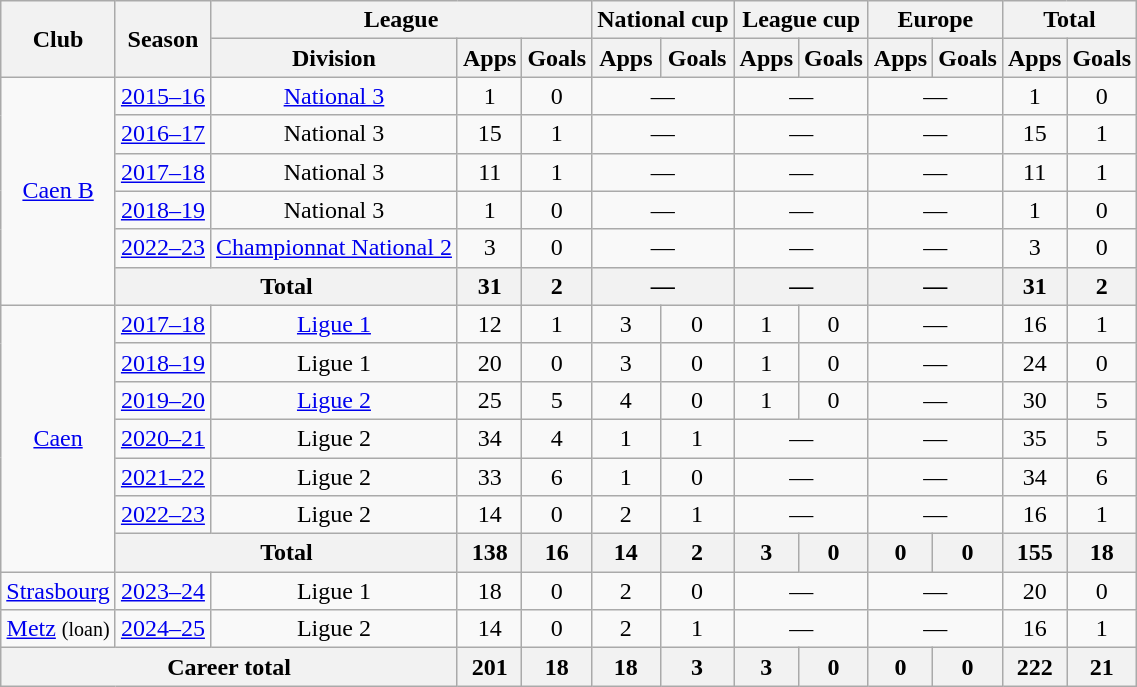<table class="wikitable" style="text-align: center">
<tr>
<th rowspan="2">Club</th>
<th rowspan="2">Season</th>
<th colspan="3">League</th>
<th colspan="2">National cup</th>
<th colspan="2">League cup</th>
<th colspan="2">Europe</th>
<th colspan="2">Total</th>
</tr>
<tr>
<th>Division</th>
<th>Apps</th>
<th>Goals</th>
<th>Apps</th>
<th>Goals</th>
<th>Apps</th>
<th>Goals</th>
<th>Apps</th>
<th>Goals</th>
<th>Apps</th>
<th>Goals</th>
</tr>
<tr>
<td rowspan="6"><a href='#'>Caen B</a></td>
<td><a href='#'>2015–16</a></td>
<td><a href='#'>National 3</a></td>
<td>1</td>
<td>0</td>
<td colspan="2">—</td>
<td colspan="2">—</td>
<td colspan="2">—</td>
<td>1</td>
<td>0</td>
</tr>
<tr>
<td><a href='#'>2016–17</a></td>
<td>National 3</td>
<td>15</td>
<td>1</td>
<td colspan="2">—</td>
<td colspan="2">—</td>
<td colspan="2">—</td>
<td>15</td>
<td>1</td>
</tr>
<tr>
<td><a href='#'>2017–18</a></td>
<td>National 3</td>
<td>11</td>
<td>1</td>
<td colspan="2">—</td>
<td colspan="2">—</td>
<td colspan="2">—</td>
<td>11</td>
<td>1</td>
</tr>
<tr>
<td><a href='#'>2018–19</a></td>
<td>National 3</td>
<td>1</td>
<td>0</td>
<td colspan="2">—</td>
<td colspan="2">—</td>
<td colspan="2">—</td>
<td>1</td>
<td>0</td>
</tr>
<tr>
<td><a href='#'>2022–23</a></td>
<td><a href='#'>Championnat National 2</a></td>
<td>3</td>
<td>0</td>
<td colspan="2">—</td>
<td colspan="2">—</td>
<td colspan="2">—</td>
<td>3</td>
<td>0</td>
</tr>
<tr>
<th colspan="2">Total</th>
<th>31</th>
<th>2</th>
<th colspan="2">—</th>
<th colspan="2">—</th>
<th colspan="2">—</th>
<th>31</th>
<th>2</th>
</tr>
<tr>
<td rowspan="7"><a href='#'>Caen</a></td>
<td><a href='#'>2017–18</a></td>
<td><a href='#'>Ligue 1</a></td>
<td>12</td>
<td>1</td>
<td>3</td>
<td>0</td>
<td>1</td>
<td>0</td>
<td colspan="2">—</td>
<td>16</td>
<td>1</td>
</tr>
<tr>
<td><a href='#'>2018–19</a></td>
<td>Ligue 1</td>
<td>20</td>
<td>0</td>
<td>3</td>
<td>0</td>
<td>1</td>
<td>0</td>
<td colspan="2">—</td>
<td>24</td>
<td>0</td>
</tr>
<tr>
<td><a href='#'>2019–20</a></td>
<td><a href='#'>Ligue 2</a></td>
<td>25</td>
<td>5</td>
<td>4</td>
<td>0</td>
<td>1</td>
<td>0</td>
<td colspan="2">—</td>
<td>30</td>
<td>5</td>
</tr>
<tr>
<td><a href='#'>2020–21</a></td>
<td>Ligue 2</td>
<td>34</td>
<td>4</td>
<td>1</td>
<td>1</td>
<td colspan="2">—</td>
<td colspan="2">—</td>
<td>35</td>
<td>5</td>
</tr>
<tr>
<td><a href='#'>2021–22</a></td>
<td>Ligue 2</td>
<td>33</td>
<td>6</td>
<td>1</td>
<td>0</td>
<td colspan="2">—</td>
<td colspan="2">—</td>
<td>34</td>
<td>6</td>
</tr>
<tr>
<td><a href='#'>2022–23</a></td>
<td>Ligue 2</td>
<td>14</td>
<td>0</td>
<td>2</td>
<td>1</td>
<td colspan="2">—</td>
<td colspan="2">—</td>
<td>16</td>
<td>1</td>
</tr>
<tr>
<th colspan="2">Total</th>
<th>138</th>
<th>16</th>
<th>14</th>
<th>2</th>
<th>3</th>
<th>0</th>
<th>0</th>
<th>0</th>
<th>155</th>
<th>18</th>
</tr>
<tr>
<td><a href='#'>Strasbourg</a></td>
<td><a href='#'>2023–24</a></td>
<td>Ligue 1</td>
<td>18</td>
<td>0</td>
<td>2</td>
<td>0</td>
<td colspan="2">—</td>
<td colspan="2">—</td>
<td>20</td>
<td>0</td>
</tr>
<tr>
<td><a href='#'>Metz</a> <small>(loan)</small></td>
<td><a href='#'>2024–25</a></td>
<td>Ligue 2</td>
<td>14</td>
<td>0</td>
<td>2</td>
<td>1</td>
<td colspan="2">—</td>
<td colspan="2">—</td>
<td>16</td>
<td>1</td>
</tr>
<tr>
<th colspan="3">Career total</th>
<th>201</th>
<th>18</th>
<th>18</th>
<th>3</th>
<th>3</th>
<th>0</th>
<th>0</th>
<th>0</th>
<th>222</th>
<th>21</th>
</tr>
</table>
